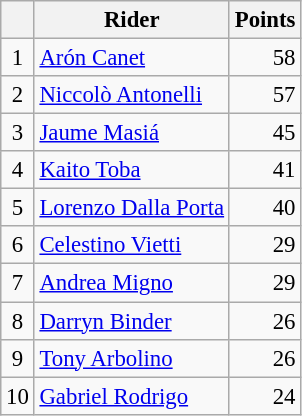<table class="wikitable" style="font-size: 95%;">
<tr>
<th></th>
<th>Rider</th>
<th>Points</th>
</tr>
<tr>
<td align=center>1</td>
<td> <a href='#'>Arón Canet</a></td>
<td align=right>58</td>
</tr>
<tr>
<td align=center>2</td>
<td> <a href='#'>Niccolò Antonelli</a></td>
<td align=right>57</td>
</tr>
<tr>
<td align=center>3</td>
<td> <a href='#'>Jaume Masiá</a></td>
<td align=right>45</td>
</tr>
<tr>
<td align=center>4</td>
<td> <a href='#'>Kaito Toba</a></td>
<td align=right>41</td>
</tr>
<tr>
<td align=center>5</td>
<td> <a href='#'>Lorenzo Dalla Porta</a></td>
<td align=right>40</td>
</tr>
<tr>
<td align=center>6</td>
<td> <a href='#'>Celestino Vietti</a></td>
<td align=right>29</td>
</tr>
<tr>
<td align=center>7</td>
<td> <a href='#'>Andrea Migno</a></td>
<td align=right>29</td>
</tr>
<tr>
<td align=center>8</td>
<td> <a href='#'>Darryn Binder</a></td>
<td align=right>26</td>
</tr>
<tr>
<td align=center>9</td>
<td> <a href='#'>Tony Arbolino</a></td>
<td align=right>26</td>
</tr>
<tr>
<td align=center>10</td>
<td> <a href='#'>Gabriel Rodrigo</a></td>
<td align=right>24</td>
</tr>
</table>
